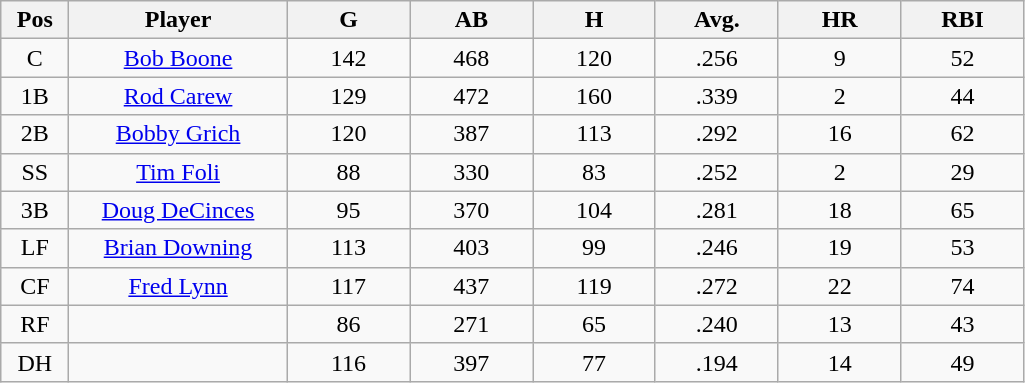<table class="wikitable sortable">
<tr>
<th bgcolor="#DDDDFF" width="5%">Pos</th>
<th bgcolor="#DDDDFF" width="16%">Player</th>
<th bgcolor="#DDDDFF" width="9%">G</th>
<th bgcolor="#DDDDFF" width="9%">AB</th>
<th bgcolor="#DDDDFF" width="9%">H</th>
<th bgcolor="#DDDDFF" width="9%">Avg.</th>
<th bgcolor="#DDDDFF" width="9%">HR</th>
<th bgcolor="#DDDDFF" width="9%">RBI</th>
</tr>
<tr align="center">
<td>C</td>
<td><a href='#'>Bob Boone</a></td>
<td>142</td>
<td>468</td>
<td>120</td>
<td>.256</td>
<td>9</td>
<td>52</td>
</tr>
<tr align=center>
<td>1B</td>
<td><a href='#'>Rod Carew</a></td>
<td>129</td>
<td>472</td>
<td>160</td>
<td>.339</td>
<td>2</td>
<td>44</td>
</tr>
<tr align=center>
<td>2B</td>
<td><a href='#'>Bobby Grich</a></td>
<td>120</td>
<td>387</td>
<td>113</td>
<td>.292</td>
<td>16</td>
<td>62</td>
</tr>
<tr align=center>
<td>SS</td>
<td><a href='#'>Tim Foli</a></td>
<td>88</td>
<td>330</td>
<td>83</td>
<td>.252</td>
<td>2</td>
<td>29</td>
</tr>
<tr align=center>
<td>3B</td>
<td><a href='#'>Doug DeCinces</a></td>
<td>95</td>
<td>370</td>
<td>104</td>
<td>.281</td>
<td>18</td>
<td>65</td>
</tr>
<tr align=center>
<td>LF</td>
<td><a href='#'>Brian Downing</a></td>
<td>113</td>
<td>403</td>
<td>99</td>
<td>.246</td>
<td>19</td>
<td>53</td>
</tr>
<tr align=center>
<td>CF</td>
<td><a href='#'>Fred Lynn</a></td>
<td>117</td>
<td>437</td>
<td>119</td>
<td>.272</td>
<td>22</td>
<td>74</td>
</tr>
<tr align=center>
<td>RF</td>
<td></td>
<td>86</td>
<td>271</td>
<td>65</td>
<td>.240</td>
<td>13</td>
<td>43</td>
</tr>
<tr align="center">
<td>DH</td>
<td></td>
<td>116</td>
<td>397</td>
<td>77</td>
<td>.194</td>
<td>14</td>
<td>49</td>
</tr>
</table>
